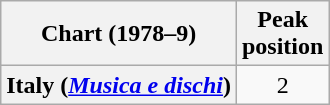<table class="wikitable plainrowheaders" style="text-align:center">
<tr>
<th scope="col">Chart (1978–9)</th>
<th scope="col">Peak<br>position</th>
</tr>
<tr>
<th scope="row">Italy (<em><a href='#'>Musica e dischi</a></em>)</th>
<td style="text-align:center">2</td>
</tr>
</table>
